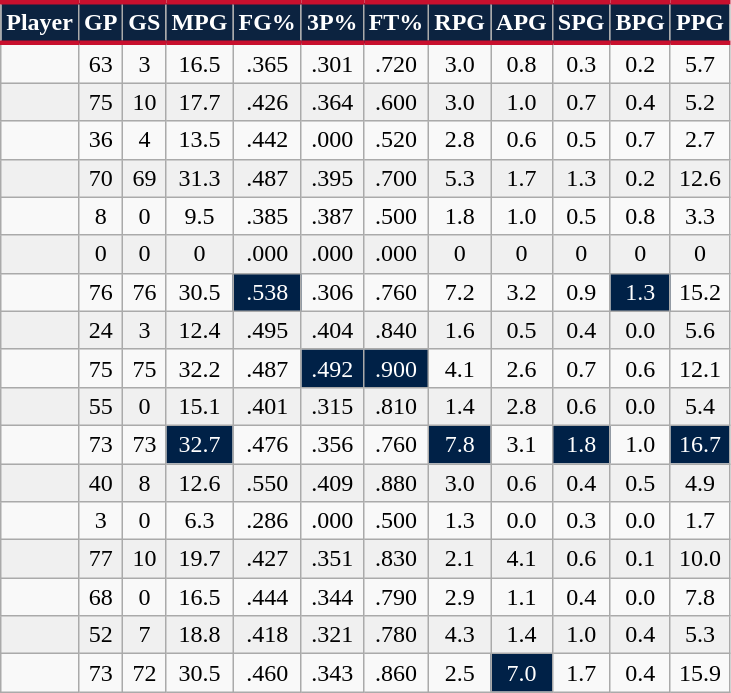<table class="wikitable sortable" style="text-align:right;">
<tr>
<th style="background:#0C2340; color:#FFFFFF; border-top:#C8102E 3px solid; border-bottom:#C8102E 3px solid;">Player</th>
<th style="background:#0C2340; color:#FFFFFF; border-top:#C8102E 3px solid; border-bottom:#C8102E 3px solid;">GP</th>
<th style="background:#0C2340; color:#FFFFFF; border-top:#C8102E 3px solid; border-bottom:#C8102E 3px solid;">GS</th>
<th style="background:#0C2340; color:#FFFFFF; border-top:#C8102E 3px solid; border-bottom:#C8102E 3px solid;">MPG</th>
<th style="background:#0C2340; color:#FFFFFF; border-top:#C8102E 3px solid; border-bottom:#C8102E 3px solid;">FG%</th>
<th style="background:#0C2340; color:#FFFFFF; border-top:#C8102E 3px solid; border-bottom:#C8102E 3px solid;">3P%</th>
<th style="background:#0C2340; color:#FFFFFF; border-top:#C8102E 3px solid; border-bottom:#C8102E 3px solid;">FT%</th>
<th style="background:#0C2340; color:#FFFFFF; border-top:#C8102E 3px solid; border-bottom:#C8102E 3px solid;">RPG</th>
<th style="background:#0C2340; color:#FFFFFF; border-top:#C8102E 3px solid; border-bottom:#C8102E 3px solid;">APG</th>
<th style="background:#0C2340; color:#FFFFFF; border-top:#C8102E 3px solid; border-bottom:#C8102E 3px solid;">SPG</th>
<th style="background:#0C2340; color:#FFFFFF; border-top:#C8102E 3px solid; border-bottom:#C8102E 3px solid;">BPG</th>
<th style="background:#0C2340; color:#FFFFFF; border-top:#C8102E 3px solid; border-bottom:#C8102E 3px solid;">PPG</th>
</tr>
<tr align="center" bgcolor="">
<td></td>
<td>63</td>
<td>3</td>
<td>16.5</td>
<td>.365</td>
<td>.301</td>
<td>.720</td>
<td>3.0</td>
<td>0.8</td>
<td>0.3</td>
<td>0.2</td>
<td>5.7</td>
</tr>
<tr align="center" bgcolor="#f0f0f0">
<td></td>
<td>75</td>
<td>10</td>
<td>17.7</td>
<td>.426</td>
<td>.364</td>
<td>.600</td>
<td>3.0</td>
<td>1.0</td>
<td>0.7</td>
<td>0.4</td>
<td>5.2</td>
</tr>
<tr align="center" bgcolor="">
<td></td>
<td>36</td>
<td>4</td>
<td>13.5</td>
<td>.442</td>
<td>.000</td>
<td>.520</td>
<td>2.8</td>
<td>0.6</td>
<td>0.5</td>
<td>0.7</td>
<td>2.7</td>
</tr>
<tr align="center" bgcolor="#f0f0f0">
<td></td>
<td>70</td>
<td>69</td>
<td>31.3</td>
<td>.487</td>
<td>.395</td>
<td>.700</td>
<td>5.3</td>
<td>1.7</td>
<td>1.3</td>
<td>0.2</td>
<td>12.6</td>
</tr>
<tr align="center" bgcolor="">
<td></td>
<td>8</td>
<td>0</td>
<td>9.5</td>
<td>.385</td>
<td>.387</td>
<td>.500</td>
<td>1.8</td>
<td>1.0</td>
<td>0.5</td>
<td>0.8</td>
<td>3.3</td>
</tr>
<tr align="center" bgcolor="#f0f0f0">
<td></td>
<td>0</td>
<td>0</td>
<td>0</td>
<td>.000</td>
<td>.000</td>
<td>.000</td>
<td>0</td>
<td>0</td>
<td>0</td>
<td>0</td>
<td>0</td>
</tr>
<tr align="center" bgcolor="">
<td></td>
<td>76</td>
<td>76</td>
<td>30.5</td>
<td style=background:#002147;color:white;>.538</td>
<td>.306</td>
<td>.760</td>
<td>7.2</td>
<td>3.2</td>
<td>0.9</td>
<td style=background:#002147;color:white;>1.3</td>
<td>15.2</td>
</tr>
<tr align="center" bgcolor="#f0f0f0">
<td></td>
<td>24</td>
<td>3</td>
<td>12.4</td>
<td>.495</td>
<td>.404</td>
<td>.840</td>
<td>1.6</td>
<td>0.5</td>
<td>0.4</td>
<td>0.0</td>
<td>5.6</td>
</tr>
<tr align="center" bgcolor="">
<td></td>
<td>75</td>
<td>75</td>
<td>32.2</td>
<td>.487</td>
<td style=background:#002147;color:white;>.492</td>
<td style=background:#002147;color:white;>.900</td>
<td>4.1</td>
<td>2.6</td>
<td>0.7</td>
<td>0.6</td>
<td>12.1</td>
</tr>
<tr align="center" bgcolor="#f0f0f0">
<td></td>
<td>55</td>
<td>0</td>
<td>15.1</td>
<td>.401</td>
<td>.315</td>
<td>.810</td>
<td>1.4</td>
<td>2.8</td>
<td>0.6</td>
<td>0.0</td>
<td>5.4</td>
</tr>
<tr align="center" bgcolor="">
<td></td>
<td>73</td>
<td>73</td>
<td style=background:#002147;color:white;>32.7</td>
<td>.476</td>
<td>.356</td>
<td>.760</td>
<td style=background:#002147;color:white;>7.8</td>
<td>3.1</td>
<td style=background:#002147;color:white;>1.8</td>
<td>1.0</td>
<td style=background:#002147;color:white;>16.7</td>
</tr>
<tr align="center" bgcolor="#f0f0f0">
<td></td>
<td>40</td>
<td>8</td>
<td>12.6</td>
<td>.550</td>
<td>.409</td>
<td>.880</td>
<td>3.0</td>
<td>0.6</td>
<td>0.4</td>
<td>0.5</td>
<td>4.9</td>
</tr>
<tr align="center" bgcolor="">
<td></td>
<td>3</td>
<td>0</td>
<td>6.3</td>
<td>.286</td>
<td>.000</td>
<td>.500</td>
<td>1.3</td>
<td>0.0</td>
<td>0.3</td>
<td>0.0</td>
<td>1.7</td>
</tr>
<tr align="center" bgcolor="#f0f0f0">
<td></td>
<td>77</td>
<td>10</td>
<td>19.7</td>
<td>.427</td>
<td>.351</td>
<td>.830</td>
<td>2.1</td>
<td>4.1</td>
<td>0.6</td>
<td>0.1</td>
<td>10.0</td>
</tr>
<tr align="center" bgcolor="">
<td></td>
<td>68</td>
<td>0</td>
<td>16.5</td>
<td>.444</td>
<td>.344</td>
<td>.790</td>
<td>2.9</td>
<td>1.1</td>
<td>0.4</td>
<td>0.0</td>
<td>7.8</td>
</tr>
<tr align="center" bgcolor="#f0f0f0">
<td></td>
<td>52</td>
<td>7</td>
<td>18.8</td>
<td>.418</td>
<td>.321</td>
<td>.780</td>
<td>4.3</td>
<td>1.4</td>
<td>1.0</td>
<td>0.4</td>
<td>5.3</td>
</tr>
<tr align="center" bgcolor="">
<td></td>
<td>73</td>
<td>72</td>
<td>30.5</td>
<td>.460</td>
<td>.343</td>
<td>.860</td>
<td>2.5</td>
<td style=background:#002147;color:white;>7.0</td>
<td>1.7</td>
<td>0.4</td>
<td>15.9</td>
</tr>
</table>
